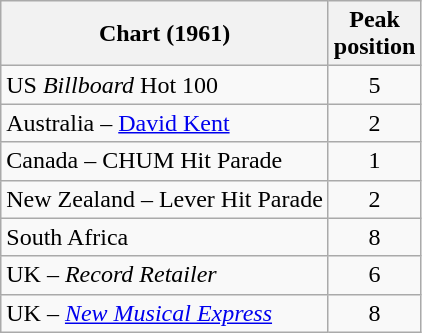<table class="wikitable sortable">
<tr>
<th>Chart (1961)</th>
<th>Peak<br>position</th>
</tr>
<tr>
<td>US <em>Billboard</em> Hot 100</td>
<td style="text-align:center;">5</td>
</tr>
<tr>
<td>Australia – <a href='#'>David Kent</a></td>
<td style="text-align:center;">2</td>
</tr>
<tr>
<td>Canada – CHUM Hit Parade</td>
<td style="text-align:center;">1</td>
</tr>
<tr>
<td>New Zealand – Lever Hit Parade</td>
<td style="text-align:center;">2</td>
</tr>
<tr>
<td>South Africa</td>
<td style="text-align:center;">8</td>
</tr>
<tr>
<td>UK – <em>Record Retailer</em></td>
<td style="text-align:center;">6</td>
</tr>
<tr>
<td>UK – <em><a href='#'>New Musical Express</a></em></td>
<td style="text-align:center;">8</td>
</tr>
</table>
